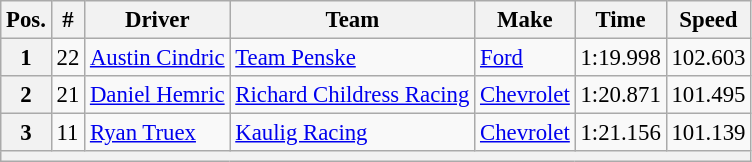<table class="wikitable" style="font-size:95%">
<tr>
<th>Pos.</th>
<th>#</th>
<th>Driver</th>
<th>Team</th>
<th>Make</th>
<th>Time</th>
<th>Speed</th>
</tr>
<tr>
<th>1</th>
<td>22</td>
<td><a href='#'>Austin Cindric</a></td>
<td><a href='#'>Team Penske</a></td>
<td><a href='#'>Ford</a></td>
<td>1:19.998</td>
<td>102.603</td>
</tr>
<tr>
<th>2</th>
<td>21</td>
<td><a href='#'>Daniel Hemric</a></td>
<td><a href='#'>Richard Childress Racing</a></td>
<td><a href='#'>Chevrolet</a></td>
<td>1:20.871</td>
<td>101.495</td>
</tr>
<tr>
<th>3</th>
<td>11</td>
<td><a href='#'>Ryan Truex</a></td>
<td><a href='#'>Kaulig Racing</a></td>
<td><a href='#'>Chevrolet</a></td>
<td>1:21.156</td>
<td>101.139</td>
</tr>
<tr>
<th colspan="7"></th>
</tr>
</table>
